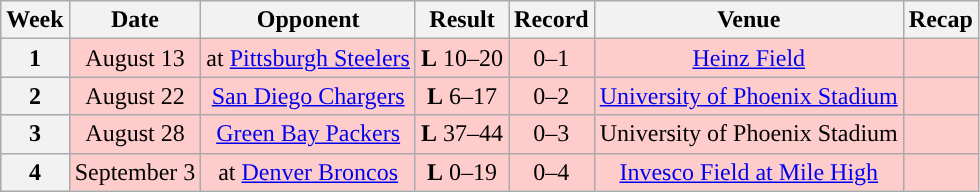<table class="wikitable" style="text-align:center">
<tr>
<th>Week</th>
<th>Date</th>
<th>Opponent</th>
<th>Result</th>
<th>Record</th>
<th>Venue</th>
<th>Recap</th>
</tr>
<tr style="background:#fcc">
<th align="center">1</th>
<td align="center">August 13</td>
<td align="center">at <a href='#'>Pittsburgh Steelers</a></td>
<td align="center"><strong>L</strong> 10–20</td>
<td align="center">0–1</td>
<td align="center"><a href='#'>Heinz Field</a></td>
<td align="center"></td>
</tr>
<tr style="background:#fcc">
<th align="center">2</th>
<td align="center">August 22</td>
<td align="center"><a href='#'>San Diego Chargers</a></td>
<td align="center"><strong>L</strong> 6–17</td>
<td align="center">0–2</td>
<td align="center"><a href='#'>University of Phoenix Stadium</a></td>
<td align="center"></td>
</tr>
<tr style="background:#fcc">
<th align="center">3</th>
<td align="center">August 28</td>
<td align="center"><a href='#'>Green Bay Packers</a></td>
<td align="center"><strong>L</strong> 37–44</td>
<td align="center">0–3</td>
<td align="center">University of Phoenix Stadium</td>
<td align="center"></td>
</tr>
<tr style="background:#fcc">
<th align="center">4</th>
<td align="center">September 3</td>
<td align="center">at <a href='#'>Denver Broncos</a></td>
<td align="center"><strong>L</strong> 0–19</td>
<td align="center">0–4</td>
<td align="center"><a href='#'>Invesco Field at Mile High</a></td>
<td align="center"></td>
</tr>
</table>
